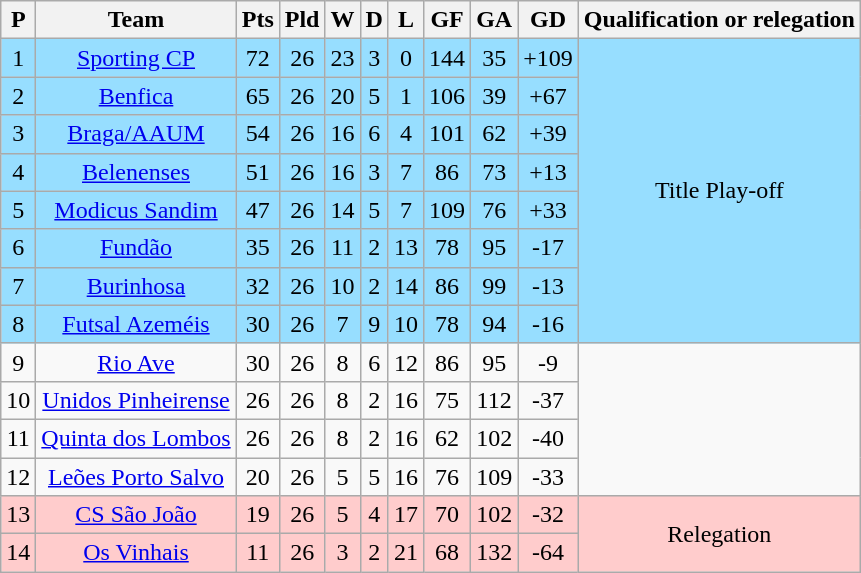<table class="wikitable sortable" style="text-align: center;">
<tr>
<th align="center">P</th>
<th align="center">Team</th>
<th align="center">Pts</th>
<th align="center">Pld</th>
<th align="center">W</th>
<th align="center">D</th>
<th align="center">L</th>
<th align="center">GF</th>
<th align="center">GA</th>
<th align="center">GD</th>
<th align="center">Qualification or relegation</th>
</tr>
<tr ! style="background:#97DEFF;">
<td>1</td>
<td><a href='#'>Sporting CP</a></td>
<td>72</td>
<td>26</td>
<td>23</td>
<td>3</td>
<td>0</td>
<td>144</td>
<td>35</td>
<td>+109</td>
<td rowspan=8 align="center">Title Play-off</td>
</tr>
<tr ! style="background:#97DEFF;">
<td>2</td>
<td><a href='#'>Benfica</a></td>
<td>65</td>
<td>26</td>
<td>20</td>
<td>5</td>
<td>1</td>
<td>106</td>
<td>39</td>
<td>+67</td>
</tr>
<tr ! style="background:#97DEFF;">
<td>3</td>
<td><a href='#'>Braga/AAUM</a></td>
<td>54</td>
<td>26</td>
<td>16</td>
<td>6</td>
<td>4</td>
<td>101</td>
<td>62</td>
<td>+39</td>
</tr>
<tr ! style="background:#97DEFF;">
<td>4</td>
<td><a href='#'>Belenenses</a></td>
<td>51</td>
<td>26</td>
<td>16</td>
<td>3</td>
<td>7</td>
<td>86</td>
<td>73</td>
<td>+13</td>
</tr>
<tr ! style="background:#97DEFF;">
<td>5</td>
<td><a href='#'>Modicus Sandim</a></td>
<td>47</td>
<td>26</td>
<td>14</td>
<td>5</td>
<td>7</td>
<td>109</td>
<td>76</td>
<td>+33</td>
</tr>
<tr ! style="background:#97DEFF;">
<td>6</td>
<td><a href='#'>Fundão</a></td>
<td>35</td>
<td>26</td>
<td>11</td>
<td>2</td>
<td>13</td>
<td>78</td>
<td>95</td>
<td>-17</td>
</tr>
<tr ! style="background:#97DEFF;">
<td>7</td>
<td><a href='#'>Burinhosa</a></td>
<td>32</td>
<td>26</td>
<td>10</td>
<td>2</td>
<td>14</td>
<td>86</td>
<td>99</td>
<td>-13</td>
</tr>
<tr ! style="background:#97DEFF;">
<td>8</td>
<td><a href='#'>Futsal Azeméis</a></td>
<td>30</td>
<td>26</td>
<td>7</td>
<td>9</td>
<td>10</td>
<td>78</td>
<td>94</td>
<td>-16</td>
</tr>
<tr>
<td>9</td>
<td><a href='#'>Rio Ave</a></td>
<td>30</td>
<td>26</td>
<td>8</td>
<td>6</td>
<td>12</td>
<td>86</td>
<td>95</td>
<td>-9</td>
<td rowspan=4></td>
</tr>
<tr>
<td>10</td>
<td><a href='#'>Unidos Pinheirense</a></td>
<td>26</td>
<td>26</td>
<td>8</td>
<td>2</td>
<td>16</td>
<td>75</td>
<td>112</td>
<td>-37</td>
</tr>
<tr>
<td>11</td>
<td><a href='#'>Quinta dos Lombos</a></td>
<td>26</td>
<td>26</td>
<td>8</td>
<td>2</td>
<td>16</td>
<td>62</td>
<td>102</td>
<td>-40</td>
</tr>
<tr>
<td>12</td>
<td><a href='#'>Leões Porto Salvo</a></td>
<td>20</td>
<td>26</td>
<td>5</td>
<td>5</td>
<td>16</td>
<td>76</td>
<td>109</td>
<td>-33</td>
</tr>
<tr ! style="background:#FFCCCC;">
<td>13</td>
<td><a href='#'>CS São João</a></td>
<td>19</td>
<td>26</td>
<td>5</td>
<td>4</td>
<td>17</td>
<td>70</td>
<td>102</td>
<td>-32</td>
<td rowspan=2 align="center">Relegation</td>
</tr>
<tr ! style="background:#FFCCCC;">
<td>14</td>
<td><a href='#'>Os Vinhais</a></td>
<td>11</td>
<td>26</td>
<td>3</td>
<td>2</td>
<td>21</td>
<td>68</td>
<td>132</td>
<td>-64</td>
</tr>
</table>
